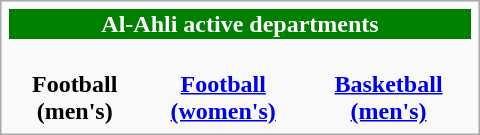<table class="infobox" style="width: 20em; font-size: 95%em;">
<tr style="color:white; background:green; text-align:center;">
<th colspan="3" style="text-align: center">Al-Ahli active departments</th>
</tr>
<tr style="text-align: center">
<td><br><strong>Football<br>(men's)</strong></td>
<td><br><strong><a href='#'>Football<br>(women's)</a></strong></td>
<td><br><strong><a href='#'>Basketball<br>(men's)</a></strong></td>
</tr>
</table>
